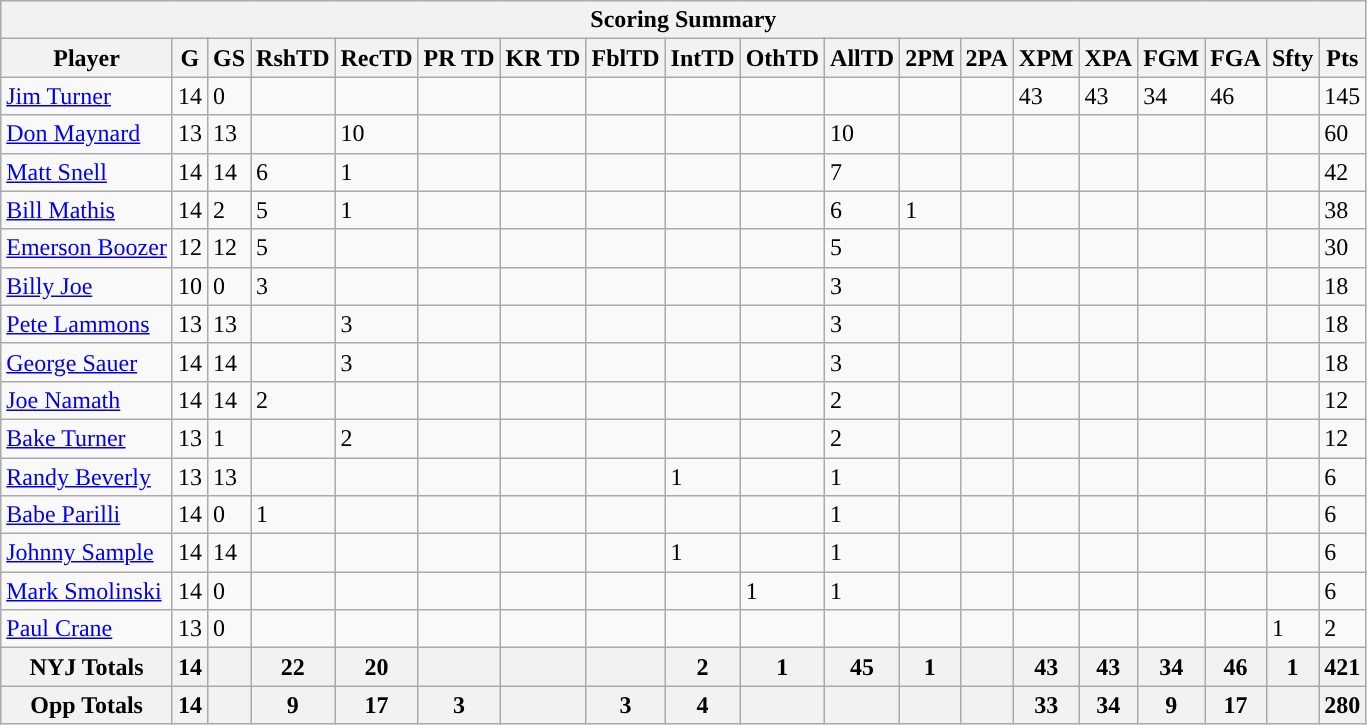<table class="wikitable">
<tr>
<th colspan="19">Scoring Summary</th>
</tr>
<tr>
<th>Player</th>
<th>G</th>
<th>GS</th>
<th>RshTD</th>
<th>RecTD</th>
<th>PR TD</th>
<th>KR TD</th>
<th>FblTD</th>
<th>IntTD</th>
<th>OthTD</th>
<th>AllTD</th>
<th>2PM</th>
<th>2PA</th>
<th>XPM</th>
<th>XPA</th>
<th>FGM</th>
<th>FGA</th>
<th>Sfty</th>
<th>Pts</th>
</tr>
<tr>
<td><a href='#'>Jim Turner</a></td>
<td>14</td>
<td>0</td>
<td></td>
<td></td>
<td></td>
<td></td>
<td></td>
<td></td>
<td></td>
<td></td>
<td></td>
<td></td>
<td>43</td>
<td>43</td>
<td>34</td>
<td>46</td>
<td></td>
<td>145</td>
</tr>
<tr>
<td><a href='#'>Don Maynard</a></td>
<td>13</td>
<td>13</td>
<td></td>
<td>10</td>
<td></td>
<td></td>
<td></td>
<td></td>
<td></td>
<td>10</td>
<td></td>
<td></td>
<td></td>
<td></td>
<td></td>
<td></td>
<td></td>
<td>60</td>
</tr>
<tr>
<td><a href='#'>Matt Snell</a></td>
<td>14</td>
<td>14</td>
<td>6</td>
<td>1</td>
<td></td>
<td></td>
<td></td>
<td></td>
<td></td>
<td>7</td>
<td></td>
<td></td>
<td></td>
<td></td>
<td></td>
<td></td>
<td></td>
<td>42</td>
</tr>
<tr>
<td><a href='#'>Bill Mathis</a></td>
<td>14</td>
<td>2</td>
<td>5</td>
<td>1</td>
<td></td>
<td></td>
<td></td>
<td></td>
<td></td>
<td>6</td>
<td>1</td>
<td></td>
<td></td>
<td></td>
<td></td>
<td></td>
<td></td>
<td>38</td>
</tr>
<tr>
<td><a href='#'>Emerson Boozer</a></td>
<td>12</td>
<td>12</td>
<td>5</td>
<td></td>
<td></td>
<td></td>
<td></td>
<td></td>
<td></td>
<td>5</td>
<td></td>
<td></td>
<td></td>
<td></td>
<td></td>
<td></td>
<td></td>
<td>30</td>
</tr>
<tr>
<td><a href='#'>Billy Joe</a></td>
<td>10</td>
<td>0</td>
<td>3</td>
<td></td>
<td></td>
<td></td>
<td></td>
<td></td>
<td></td>
<td>3</td>
<td></td>
<td></td>
<td></td>
<td></td>
<td></td>
<td></td>
<td></td>
<td>18</td>
</tr>
<tr>
<td><a href='#'>Pete Lammons</a></td>
<td>13</td>
<td>13</td>
<td></td>
<td>3</td>
<td></td>
<td></td>
<td></td>
<td></td>
<td></td>
<td>3</td>
<td></td>
<td></td>
<td></td>
<td></td>
<td></td>
<td></td>
<td></td>
<td>18</td>
</tr>
<tr>
<td><a href='#'>George Sauer</a></td>
<td>14</td>
<td>14</td>
<td></td>
<td>3</td>
<td></td>
<td></td>
<td></td>
<td></td>
<td></td>
<td>3</td>
<td></td>
<td></td>
<td></td>
<td></td>
<td></td>
<td></td>
<td></td>
<td>18</td>
</tr>
<tr>
<td><a href='#'>Joe Namath</a></td>
<td>14</td>
<td>14</td>
<td>2</td>
<td></td>
<td></td>
<td></td>
<td></td>
<td></td>
<td></td>
<td>2</td>
<td></td>
<td></td>
<td></td>
<td></td>
<td></td>
<td></td>
<td></td>
<td>12</td>
</tr>
<tr>
<td><a href='#'>Bake Turner</a></td>
<td>13</td>
<td>1</td>
<td></td>
<td>2</td>
<td></td>
<td></td>
<td></td>
<td></td>
<td></td>
<td>2</td>
<td></td>
<td></td>
<td></td>
<td></td>
<td></td>
<td></td>
<td></td>
<td>12</td>
</tr>
<tr>
<td><a href='#'>Randy Beverly</a></td>
<td>13</td>
<td>13</td>
<td></td>
<td></td>
<td></td>
<td></td>
<td></td>
<td>1</td>
<td></td>
<td>1</td>
<td></td>
<td></td>
<td></td>
<td></td>
<td></td>
<td></td>
<td></td>
<td>6</td>
</tr>
<tr>
<td><a href='#'>Babe Parilli</a></td>
<td>14</td>
<td>0</td>
<td>1</td>
<td></td>
<td></td>
<td></td>
<td></td>
<td></td>
<td></td>
<td>1</td>
<td></td>
<td></td>
<td></td>
<td></td>
<td></td>
<td></td>
<td></td>
<td>6</td>
</tr>
<tr>
<td><a href='#'>Johnny Sample</a></td>
<td>14</td>
<td>14</td>
<td></td>
<td></td>
<td></td>
<td></td>
<td></td>
<td>1</td>
<td></td>
<td>1</td>
<td></td>
<td></td>
<td></td>
<td></td>
<td></td>
<td></td>
<td></td>
<td>6</td>
</tr>
<tr>
<td><a href='#'>Mark Smolinski</a></td>
<td>14</td>
<td>0</td>
<td></td>
<td></td>
<td></td>
<td></td>
<td></td>
<td></td>
<td>1</td>
<td>1</td>
<td></td>
<td></td>
<td></td>
<td></td>
<td></td>
<td></td>
<td></td>
<td>6</td>
</tr>
<tr>
<td><a href='#'>Paul Crane</a></td>
<td>13</td>
<td>0</td>
<td></td>
<td></td>
<td></td>
<td></td>
<td></td>
<td></td>
<td></td>
<td></td>
<td></td>
<td></td>
<td></td>
<td></td>
<td></td>
<td></td>
<td>1</td>
<td>2</td>
</tr>
<tr>
<th><strong>NYJ Totals</strong></th>
<th>14</th>
<th></th>
<th>22</th>
<th>20</th>
<th></th>
<th></th>
<th></th>
<th>2</th>
<th>1</th>
<th>45</th>
<th>1</th>
<th></th>
<th>43</th>
<th>43</th>
<th>34</th>
<th>46</th>
<th>1</th>
<th>421</th>
</tr>
<tr>
<th><strong>Opp Totals</strong></th>
<th>14</th>
<th></th>
<th>9</th>
<th>17</th>
<th>3</th>
<th></th>
<th>3</th>
<th>4</th>
<th></th>
<th></th>
<th></th>
<th></th>
<th>33</th>
<th>34</th>
<th>9</th>
<th>17</th>
<th></th>
<th>280</th>
</tr>
</table>
